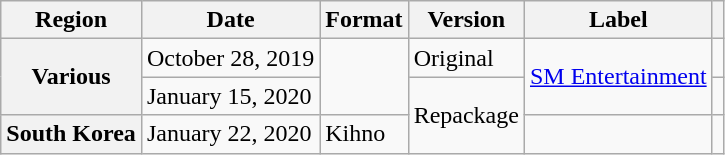<table class="wikitable plainrowheaders">
<tr>
<th>Region</th>
<th>Date</th>
<th>Format</th>
<th>Version</th>
<th>Label</th>
<th></th>
</tr>
<tr>
<th scope="row" rowspan="2">Various</th>
<td>October 28, 2019</td>
<td rowspan="2"></td>
<td>Original</td>
<td rowspan="2"><a href='#'>SM Entertainment</a></td>
<td></td>
</tr>
<tr>
<td>January 15, 2020</td>
<td rowspan="2">Repackage</td>
<td></td>
</tr>
<tr>
<th scope="row">South Korea</th>
<td>January 22, 2020</td>
<td>Kihno</td>
<td></td>
<td></td>
</tr>
</table>
